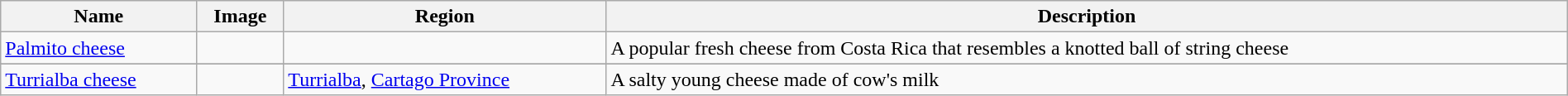<table class="wikitable sortable" style="width:100%">
<tr>
<th>Name</th>
<th class="unsortable">Image</th>
<th>Region</th>
<th>Description</th>
</tr>
<tr>
<td><a href='#'>Palmito cheese</a></td>
<td></td>
<td></td>
<td>A popular fresh cheese from Costa Rica that resembles a knotted ball of string cheese</td>
</tr>
<tr>
</tr>
<tr>
<td><a href='#'>Turrialba cheese</a></td>
<td></td>
<td><a href='#'>Turrialba</a>, <a href='#'>Cartago Province</a></td>
<td>A salty young cheese made of cow's milk</td>
</tr>
</table>
